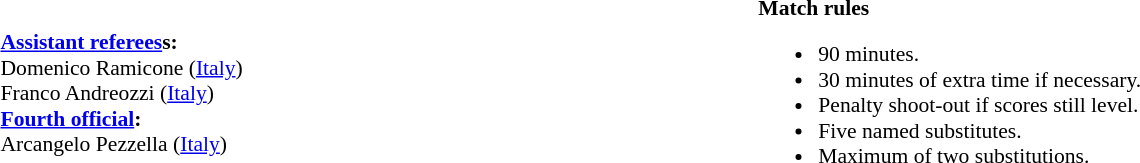<table style="width:100%; font-size:90%;">
<tr>
<td><br><strong><a href='#'>Assistant referees</a>s:</strong>
<br> Domenico Ramicone (<a href='#'>Italy</a>)
<br> Franco Andreozzi (<a href='#'>Italy</a>)
<br><strong><a href='#'>Fourth official</a>:</strong>
<br> Arcangelo Pezzella (<a href='#'>Italy</a>)</td>
<td style="width:60%; vertical-align:top;"><br><strong>Match rules</strong><ul><li>90 minutes.</li><li>30 minutes of extra time if necessary.</li><li>Penalty shoot-out if scores still level.</li><li>Five named substitutes.</li><li>Maximum of two substitutions.</li></ul></td>
</tr>
</table>
